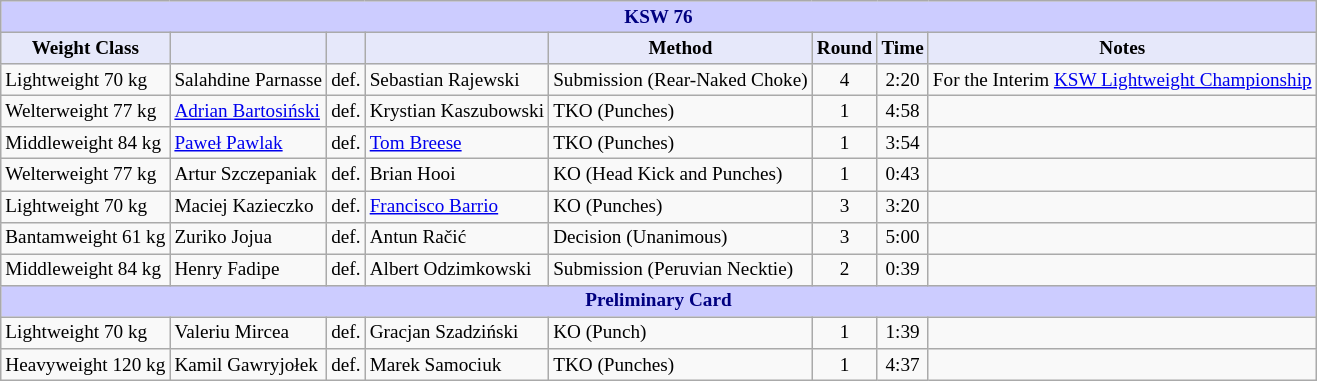<table class="wikitable" style="font-size: 80%;">
<tr>
<th colspan="8" style="background-color: #ccf; color: #000080; text-align: center;"><strong>KSW 76</strong></th>
</tr>
<tr>
<th colspan="1" style="background-color: #E6E8FA; color: #000000; text-align: center;">Weight Class</th>
<th colspan="1" style="background-color: #E6E8FA; color: #000000; text-align: center;"></th>
<th colspan="1" style="background-color: #E6E8FA; color: #000000; text-align: center;"></th>
<th colspan="1" style="background-color: #E6E8FA; color: #000000; text-align: center;"></th>
<th colspan="1" style="background-color: #E6E8FA; color: #000000; text-align: center;">Method</th>
<th colspan="1" style="background-color: #E6E8FA; color: #000000; text-align: center;">Round</th>
<th colspan="1" style="background-color: #E6E8FA; color: #000000; text-align: center;">Time</th>
<th colspan="1" style="background-color: #E6E8FA; color: #000000; text-align: center;">Notes</th>
</tr>
<tr>
<td>Lightweight 70 kg</td>
<td> Salahdine Parnasse</td>
<td align=center>def.</td>
<td> Sebastian Rajewski</td>
<td>Submission (Rear-Naked Choke)</td>
<td align=center>4</td>
<td align=center>2:20</td>
<td>For the Interim <a href='#'>KSW Lightweight Championship</a></td>
</tr>
<tr>
<td>Welterweight 77 kg</td>
<td> <a href='#'>Adrian Bartosiński</a></td>
<td align=center>def.</td>
<td> Krystian Kaszubowski</td>
<td>TKO (Punches)</td>
<td align=center>1</td>
<td align=center>4:58</td>
<td></td>
</tr>
<tr>
<td>Middleweight 84 kg</td>
<td> <a href='#'>Paweł Pawlak</a></td>
<td align=center>def.</td>
<td> <a href='#'>Tom Breese</a></td>
<td>TKO (Punches)</td>
<td align=center>1</td>
<td align=center>3:54</td>
<td></td>
</tr>
<tr>
<td>Welterweight 77 kg</td>
<td> Artur Szczepaniak</td>
<td align=center>def.</td>
<td> Brian Hooi</td>
<td>KO (Head Kick and Punches)</td>
<td align=center>1</td>
<td align=center>0:43</td>
<td></td>
</tr>
<tr>
<td>Lightweight 70 kg</td>
<td> Maciej Kazieczko</td>
<td align=center>def.</td>
<td> <a href='#'>Francisco Barrio</a></td>
<td>KO (Punches)</td>
<td align=center>3</td>
<td align=center>3:20</td>
<td></td>
</tr>
<tr>
<td>Bantamweight 61 kg</td>
<td> Zuriko Jojua</td>
<td align=center>def.</td>
<td> Antun Račić</td>
<td>Decision (Unanimous)</td>
<td align=center>3</td>
<td align=center>5:00</td>
<td></td>
</tr>
<tr>
<td>Middleweight 84 kg</td>
<td> Henry Fadipe</td>
<td align=center>def.</td>
<td> Albert Odzimkowski</td>
<td>Submission (Peruvian Necktie)</td>
<td align=center>2</td>
<td align=center>0:39</td>
<td></td>
</tr>
<tr>
<th colspan="8" style="background-color: #ccf; color: #000080; text-align: center;"><strong>Preliminary Card</strong></th>
</tr>
<tr>
<td>Lightweight 70 kg</td>
<td> Valeriu Mircea</td>
<td align=center>def.</td>
<td> Gracjan Szadziński</td>
<td>KO (Punch)</td>
<td align=center>1</td>
<td align=center>1:39</td>
<td></td>
</tr>
<tr>
<td>Heavyweight 120 kg</td>
<td> Kamil Gawryjołek</td>
<td align=center>def.</td>
<td> Marek Samociuk</td>
<td>TKO (Punches)</td>
<td align=center>1</td>
<td align=center>4:37</td>
<td></td>
</tr>
</table>
